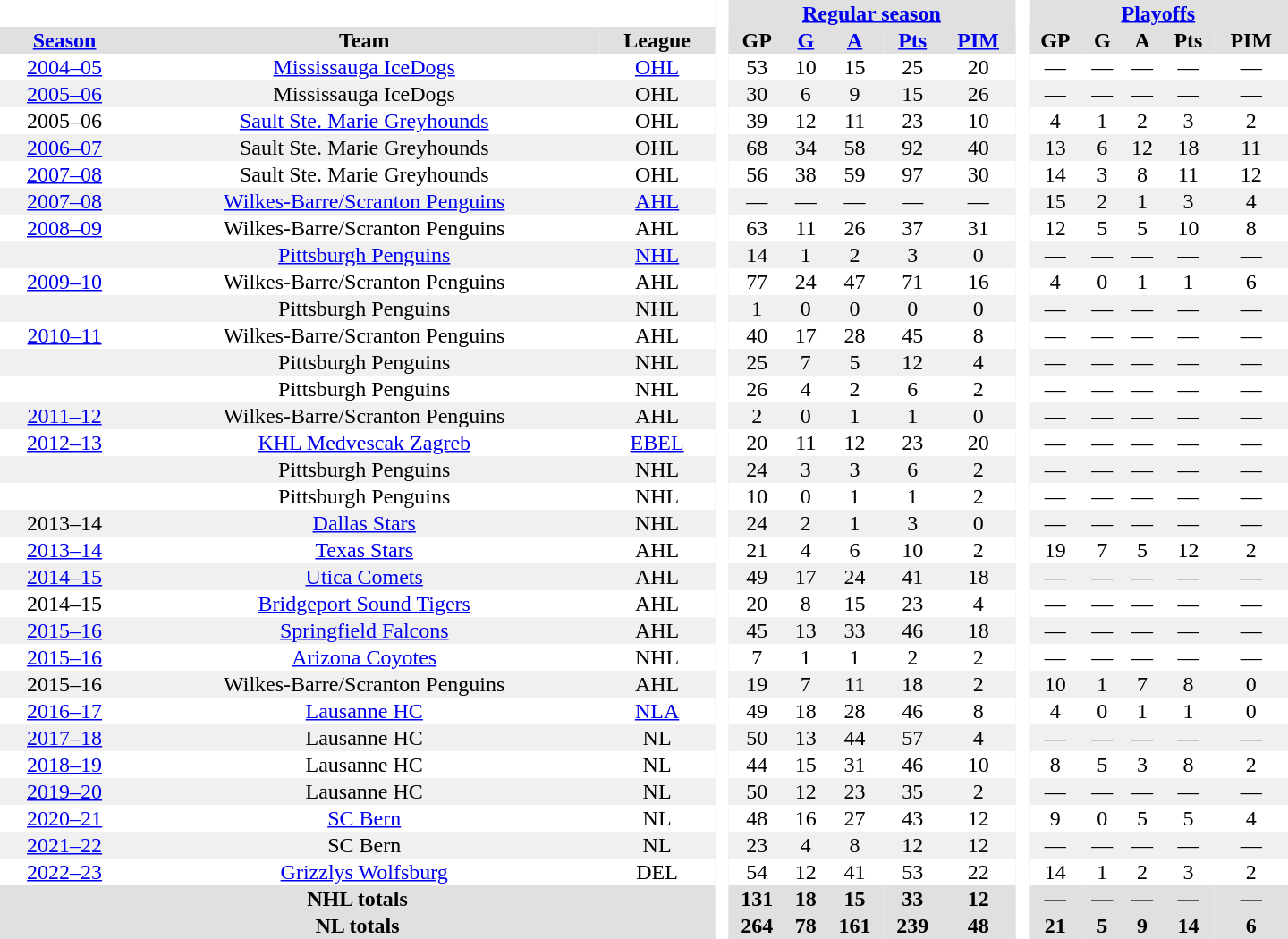<table border="0" cellpadding="1" cellspacing="0" style="text-align:center; width:60em;">
<tr style="background:#e0e0e0;">
<th colspan="3"  bgcolor="#ffffff"> </th>
<th rowspan="99" bgcolor="#ffffff"> </th>
<th colspan="5"><a href='#'>Regular season</a></th>
<th rowspan="99" bgcolor="#ffffff"> </th>
<th colspan="5"><a href='#'>Playoffs</a></th>
</tr>
<tr style="background:#e0e0e0;">
<th><a href='#'>Season</a></th>
<th>Team</th>
<th>League</th>
<th>GP</th>
<th><a href='#'>G</a></th>
<th><a href='#'>A</a></th>
<th><a href='#'>Pts</a></th>
<th><a href='#'>PIM</a></th>
<th>GP</th>
<th>G</th>
<th>A</th>
<th>Pts</th>
<th>PIM</th>
</tr>
<tr>
<td><a href='#'>2004–05</a></td>
<td><a href='#'>Mississauga IceDogs</a></td>
<td><a href='#'>OHL</a></td>
<td>53</td>
<td>10</td>
<td>15</td>
<td>25</td>
<td>20</td>
<td>—</td>
<td>—</td>
<td>—</td>
<td>—</td>
<td>—</td>
</tr>
<tr bgcolor="#f0f0f0">
<td><a href='#'>2005–06</a></td>
<td>Mississauga IceDogs</td>
<td>OHL</td>
<td>30</td>
<td>6</td>
<td>9</td>
<td>15</td>
<td>26</td>
<td>—</td>
<td>—</td>
<td>—</td>
<td>—</td>
<td>—</td>
</tr>
<tr>
<td>2005–06</td>
<td><a href='#'>Sault Ste. Marie Greyhounds</a></td>
<td>OHL</td>
<td>39</td>
<td>12</td>
<td>11</td>
<td>23</td>
<td>10</td>
<td>4</td>
<td>1</td>
<td>2</td>
<td>3</td>
<td>2</td>
</tr>
<tr bgcolor="#f0f0f0">
<td><a href='#'>2006–07</a></td>
<td>Sault Ste. Marie Greyhounds</td>
<td>OHL</td>
<td>68</td>
<td>34</td>
<td>58</td>
<td>92</td>
<td>40</td>
<td>13</td>
<td>6</td>
<td>12</td>
<td>18</td>
<td>11</td>
</tr>
<tr>
<td><a href='#'>2007–08</a></td>
<td>Sault Ste. Marie Greyhounds</td>
<td>OHL</td>
<td>56</td>
<td>38</td>
<td>59</td>
<td>97</td>
<td>30</td>
<td>14</td>
<td>3</td>
<td>8</td>
<td>11</td>
<td>12</td>
</tr>
<tr bgcolor="#f0f0f0">
<td><a href='#'>2007–08</a></td>
<td><a href='#'>Wilkes-Barre/Scranton Penguins</a></td>
<td><a href='#'>AHL</a></td>
<td>—</td>
<td>—</td>
<td>—</td>
<td>—</td>
<td>—</td>
<td>15</td>
<td>2</td>
<td>1</td>
<td>3</td>
<td>4</td>
</tr>
<tr>
<td><a href='#'>2008–09</a></td>
<td>Wilkes-Barre/Scranton Penguins</td>
<td>AHL</td>
<td>63</td>
<td>11</td>
<td>26</td>
<td>37</td>
<td>31</td>
<td>12</td>
<td>5</td>
<td>5</td>
<td>10</td>
<td>8</td>
</tr>
<tr bgcolor="#f0f0f0">
<td></td>
<td><a href='#'>Pittsburgh Penguins</a></td>
<td><a href='#'>NHL</a></td>
<td>14</td>
<td>1</td>
<td>2</td>
<td>3</td>
<td>0</td>
<td>—</td>
<td>—</td>
<td>—</td>
<td>—</td>
<td>—</td>
</tr>
<tr>
<td><a href='#'>2009–10</a></td>
<td>Wilkes-Barre/Scranton Penguins</td>
<td>AHL</td>
<td>77</td>
<td>24</td>
<td>47</td>
<td>71</td>
<td>16</td>
<td>4</td>
<td>0</td>
<td>1</td>
<td>1</td>
<td>6</td>
</tr>
<tr bgcolor="#f0f0f0">
<td></td>
<td>Pittsburgh Penguins</td>
<td>NHL</td>
<td>1</td>
<td>0</td>
<td>0</td>
<td>0</td>
<td>0</td>
<td>—</td>
<td>—</td>
<td>—</td>
<td>—</td>
<td>—</td>
</tr>
<tr>
<td><a href='#'>2010–11</a></td>
<td>Wilkes-Barre/Scranton Penguins</td>
<td>AHL</td>
<td>40</td>
<td>17</td>
<td>28</td>
<td>45</td>
<td>8</td>
<td>—</td>
<td>—</td>
<td>—</td>
<td>—</td>
<td>—</td>
</tr>
<tr bgcolor="#f0f0f0">
<td></td>
<td>Pittsburgh Penguins</td>
<td>NHL</td>
<td>25</td>
<td>7</td>
<td>5</td>
<td>12</td>
<td>4</td>
<td>—</td>
<td>—</td>
<td>—</td>
<td>—</td>
<td>—</td>
</tr>
<tr>
<td></td>
<td>Pittsburgh Penguins</td>
<td>NHL</td>
<td>26</td>
<td>4</td>
<td>2</td>
<td>6</td>
<td>2</td>
<td>—</td>
<td>—</td>
<td>—</td>
<td>—</td>
<td>—</td>
</tr>
<tr bgcolor="#f0f0f0">
<td><a href='#'>2011–12</a></td>
<td>Wilkes-Barre/Scranton Penguins</td>
<td>AHL</td>
<td>2</td>
<td>0</td>
<td>1</td>
<td>1</td>
<td>0</td>
<td>—</td>
<td>—</td>
<td>—</td>
<td>—</td>
<td>—</td>
</tr>
<tr>
<td><a href='#'>2012–13</a></td>
<td><a href='#'>KHL Medvescak Zagreb</a></td>
<td><a href='#'>EBEL</a></td>
<td>20</td>
<td>11</td>
<td>12</td>
<td>23</td>
<td>20</td>
<td>—</td>
<td>—</td>
<td>—</td>
<td>—</td>
<td>—</td>
</tr>
<tr bgcolor="#f0f0f0">
<td></td>
<td>Pittsburgh Penguins</td>
<td>NHL</td>
<td>24</td>
<td>3</td>
<td>3</td>
<td>6</td>
<td>2</td>
<td>—</td>
<td>—</td>
<td>—</td>
<td>—</td>
<td>—</td>
</tr>
<tr>
<td></td>
<td>Pittsburgh Penguins</td>
<td>NHL</td>
<td>10</td>
<td>0</td>
<td>1</td>
<td>1</td>
<td>2</td>
<td>—</td>
<td>—</td>
<td>—</td>
<td>—</td>
<td>—</td>
</tr>
<tr bgcolor="#f0f0f0">
<td>2013–14</td>
<td><a href='#'>Dallas Stars</a></td>
<td>NHL</td>
<td>24</td>
<td>2</td>
<td>1</td>
<td>3</td>
<td>0</td>
<td>—</td>
<td>—</td>
<td>—</td>
<td>—</td>
<td>—</td>
</tr>
<tr>
<td><a href='#'>2013–14</a></td>
<td><a href='#'>Texas Stars</a></td>
<td>AHL</td>
<td>21</td>
<td>4</td>
<td>6</td>
<td>10</td>
<td>2</td>
<td>19</td>
<td>7</td>
<td>5</td>
<td>12</td>
<td>2</td>
</tr>
<tr bgcolor="#f0f0f0">
<td><a href='#'>2014–15</a></td>
<td><a href='#'>Utica Comets</a></td>
<td>AHL</td>
<td>49</td>
<td>17</td>
<td>24</td>
<td>41</td>
<td>18</td>
<td>—</td>
<td>—</td>
<td>—</td>
<td>—</td>
<td>—</td>
</tr>
<tr>
<td>2014–15</td>
<td><a href='#'>Bridgeport Sound Tigers</a></td>
<td>AHL</td>
<td>20</td>
<td>8</td>
<td>15</td>
<td>23</td>
<td>4</td>
<td>—</td>
<td>—</td>
<td>—</td>
<td>—</td>
<td>—</td>
</tr>
<tr bgcolor="#f0f0f0">
<td><a href='#'>2015–16</a></td>
<td><a href='#'>Springfield Falcons</a></td>
<td>AHL</td>
<td>45</td>
<td>13</td>
<td>33</td>
<td>46</td>
<td>18</td>
<td>—</td>
<td>—</td>
<td>—</td>
<td>—</td>
<td>—</td>
</tr>
<tr>
<td><a href='#'>2015–16</a></td>
<td><a href='#'>Arizona Coyotes</a></td>
<td>NHL</td>
<td>7</td>
<td>1</td>
<td>1</td>
<td>2</td>
<td>2</td>
<td>—</td>
<td>—</td>
<td>—</td>
<td>—</td>
<td>—</td>
</tr>
<tr bgcolor="#f0f0f0">
<td>2015–16</td>
<td>Wilkes-Barre/Scranton Penguins</td>
<td>AHL</td>
<td>19</td>
<td>7</td>
<td>11</td>
<td>18</td>
<td>2</td>
<td>10</td>
<td>1</td>
<td>7</td>
<td>8</td>
<td>0</td>
</tr>
<tr>
<td><a href='#'>2016–17</a></td>
<td><a href='#'>Lausanne HC</a></td>
<td><a href='#'>NLA</a></td>
<td>49</td>
<td>18</td>
<td>28</td>
<td>46</td>
<td>8</td>
<td>4</td>
<td>0</td>
<td>1</td>
<td>1</td>
<td>0</td>
</tr>
<tr bgcolor="#f0f0f0">
<td><a href='#'>2017–18</a></td>
<td>Lausanne HC</td>
<td>NL</td>
<td>50</td>
<td>13</td>
<td>44</td>
<td>57</td>
<td>4</td>
<td>—</td>
<td>—</td>
<td>—</td>
<td>—</td>
<td>—</td>
</tr>
<tr>
<td><a href='#'>2018–19</a></td>
<td>Lausanne HC</td>
<td>NL</td>
<td>44</td>
<td>15</td>
<td>31</td>
<td>46</td>
<td>10</td>
<td>8</td>
<td>5</td>
<td>3</td>
<td>8</td>
<td>2</td>
</tr>
<tr bgcolor="#f0f0f0">
<td><a href='#'>2019–20</a></td>
<td>Lausanne HC</td>
<td>NL</td>
<td>50</td>
<td>12</td>
<td>23</td>
<td>35</td>
<td>2</td>
<td>—</td>
<td>—</td>
<td>—</td>
<td>—</td>
<td>—</td>
</tr>
<tr>
<td><a href='#'>2020–21</a></td>
<td><a href='#'>SC Bern</a></td>
<td>NL</td>
<td>48</td>
<td>16</td>
<td>27</td>
<td>43</td>
<td>12</td>
<td>9</td>
<td>0</td>
<td>5</td>
<td>5</td>
<td>4</td>
</tr>
<tr bgcolor="#f0f0f0">
<td><a href='#'>2021–22</a></td>
<td>SC Bern</td>
<td>NL</td>
<td>23</td>
<td>4</td>
<td>8</td>
<td>12</td>
<td>12</td>
<td>—</td>
<td>—</td>
<td>—</td>
<td>—</td>
<td>—</td>
</tr>
<tr>
<td><a href='#'>2022–23</a></td>
<td><a href='#'>Grizzlys Wolfsburg</a></td>
<td>DEL</td>
<td>54</td>
<td>12</td>
<td>41</td>
<td>53</td>
<td>22</td>
<td>14</td>
<td>1</td>
<td>2</td>
<td>3</td>
<td>2</td>
</tr>
<tr bgcolor="#e0e0e0">
<th colspan="3">NHL totals</th>
<th>131</th>
<th>18</th>
<th>15</th>
<th>33</th>
<th>12</th>
<th>—</th>
<th>—</th>
<th>—</th>
<th>—</th>
<th>—</th>
</tr>
<tr bgcolor="#e0e0e0">
<th colspan="3">NL totals</th>
<th>264</th>
<th>78</th>
<th>161</th>
<th>239</th>
<th>48</th>
<th>21</th>
<th>5</th>
<th>9</th>
<th>14</th>
<th>6</th>
</tr>
</table>
